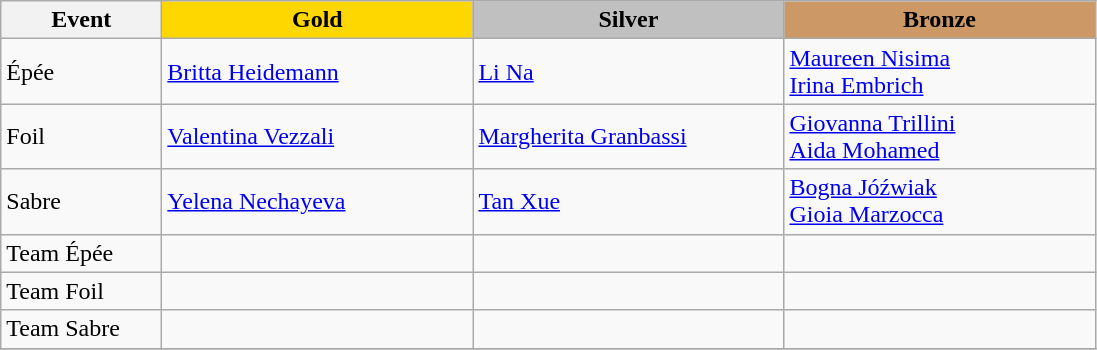<table class="wikitable">
<tr>
<th width="100">Event</th>
<th style="background-color:gold;" width="200"> Gold</th>
<th style="background-color:silver;" width="200"> Silver</th>
<th style="background-color:#CC9966;" width="200"> Bronze</th>
</tr>
<tr>
<td>Épée</td>
<td> <a href='#'>Britta Heidemann</a></td>
<td> <a href='#'>Li Na</a></td>
<td> <a href='#'>Maureen Nisima</a> <br> <a href='#'>Irina Embrich</a></td>
</tr>
<tr>
<td>Foil<br></td>
<td> <a href='#'>Valentina Vezzali</a></td>
<td> <a href='#'>Margherita Granbassi</a></td>
<td> <a href='#'>Giovanna Trillini</a> <br> <a href='#'>Aida Mohamed</a></td>
</tr>
<tr>
<td>Sabre</td>
<td> <a href='#'>Yelena Nechayeva</a></td>
<td> <a href='#'>Tan Xue</a></td>
<td> <a href='#'>Bogna Jóźwiak</a>  <br> <a href='#'>Gioia Marzocca</a></td>
</tr>
<tr>
<td>Team Épée</td>
<td></td>
<td></td>
<td></td>
</tr>
<tr>
<td>Team Foil</td>
<td></td>
<td></td>
<td></td>
</tr>
<tr>
<td>Team Sabre</td>
<td></td>
<td></td>
<td></td>
</tr>
<tr>
</tr>
</table>
